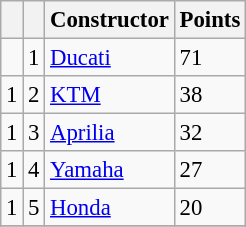<table class="wikitable" style="font-size: 95%;">
<tr>
<th></th>
<th></th>
<th>Constructor</th>
<th>Points</th>
</tr>
<tr>
<td></td>
<td align=center>1</td>
<td> <a href='#'>Ducati</a></td>
<td align=left>71</td>
</tr>
<tr>
<td> 1</td>
<td align=center>2</td>
<td> <a href='#'>KTM</a></td>
<td align=left>38</td>
</tr>
<tr>
<td> 1</td>
<td align=center>3</td>
<td> <a href='#'>Aprilia</a></td>
<td align=left>32</td>
</tr>
<tr>
<td> 1</td>
<td align=center>4</td>
<td> <a href='#'>Yamaha</a></td>
<td align=left>27</td>
</tr>
<tr>
<td> 1</td>
<td align=center>5</td>
<td> <a href='#'>Honda</a></td>
<td align=left>20</td>
</tr>
<tr>
</tr>
</table>
